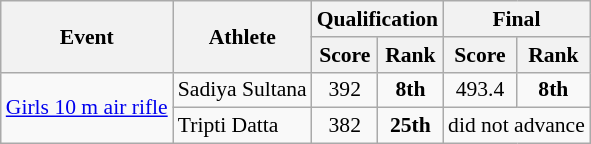<table class="wikitable" style="font-size:90%">
<tr>
<th rowspan="2">Event</th>
<th rowspan="2">Athlete</th>
<th colspan="2">Qualification</th>
<th colspan="2">Final</th>
</tr>
<tr>
<th>Score</th>
<th>Rank</th>
<th>Score</th>
<th>Rank</th>
</tr>
<tr>
<td rowspan=2><a href='#'>Girls 10 m air rifle</a></td>
<td>Sadiya Sultana</td>
<td align=center>392</td>
<td align=center><strong>8th</strong></td>
<td align=center>493.4</td>
<td align=center><strong>8th</strong></td>
</tr>
<tr>
<td>Tripti Datta</td>
<td align=center>382</td>
<td align=center><strong>25th</strong></td>
<td align=center colspan=2>did not advance</td>
</tr>
</table>
